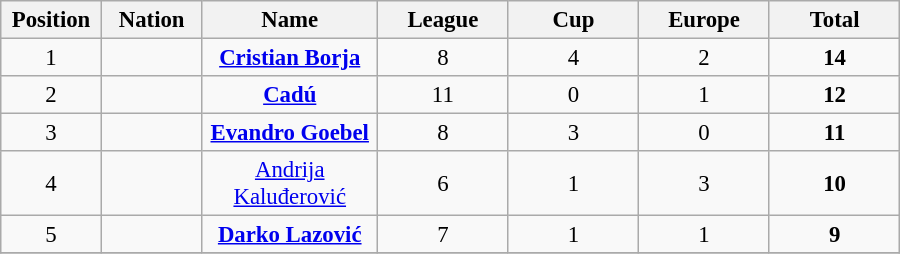<table class="wikitable" style="font-size: 95%; text-align: center;">
<tr>
<th width=60>Position</th>
<th width=60>Nation</th>
<th width=110>Name</th>
<th width=80>League</th>
<th width=80>Cup</th>
<th width=80>Europe</th>
<th width=80>Total</th>
</tr>
<tr>
<td>1</td>
<td></td>
<td><strong><a href='#'>Cristian Borja</a></strong></td>
<td>8</td>
<td>4</td>
<td>2</td>
<td><strong>14</strong></td>
</tr>
<tr>
<td>2</td>
<td></td>
<td><strong><a href='#'>Cadú</a></strong></td>
<td>11</td>
<td>0</td>
<td>1</td>
<td><strong>12</strong></td>
</tr>
<tr>
<td>3</td>
<td></td>
<td><strong><a href='#'>Evandro Goebel</a></strong></td>
<td>8</td>
<td>3</td>
<td>0</td>
<td><strong>11</strong></td>
</tr>
<tr>
<td>4</td>
<td></td>
<td><a href='#'>Andrija Kaluđerović</a></td>
<td>6</td>
<td>1</td>
<td>3</td>
<td><strong>10</strong></td>
</tr>
<tr>
<td>5</td>
<td></td>
<td><strong><a href='#'>Darko Lazović</a></strong></td>
<td>7</td>
<td>1</td>
<td>1</td>
<td><strong>9</strong></td>
</tr>
<tr>
</tr>
</table>
